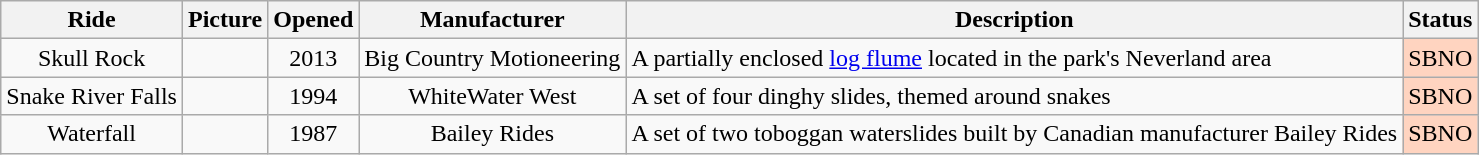<table class="sortable wikitable" style="text-align:center;">
<tr>
<th>Ride</th>
<th>Picture</th>
<th>Opened</th>
<th>Manufacturer</th>
<th>Description</th>
<th>Status</th>
</tr>
<tr>
<td>Skull Rock</td>
<td></td>
<td>2013</td>
<td>Big Country Motioneering</td>
<td style="text-align:left">A partially enclosed <a href='#'>log flume</a> located in the park's Neverland area</td>
<td bgcolor="#FFD4C0">SBNO</td>
</tr>
<tr>
<td>Snake River Falls</td>
<td></td>
<td>1994</td>
<td>WhiteWater West</td>
<td style="text-align:left">A set of four dinghy slides, themed around snakes</td>
<td bgcolor="#FFD4C0">SBNO</td>
</tr>
<tr>
<td>Waterfall</td>
<td></td>
<td>1987</td>
<td>Bailey Rides</td>
<td style="text-align:left">A set of two toboggan waterslides built by Canadian manufacturer Bailey Rides</td>
<td bgcolor="#FFD4C0">SBNO</td>
</tr>
</table>
